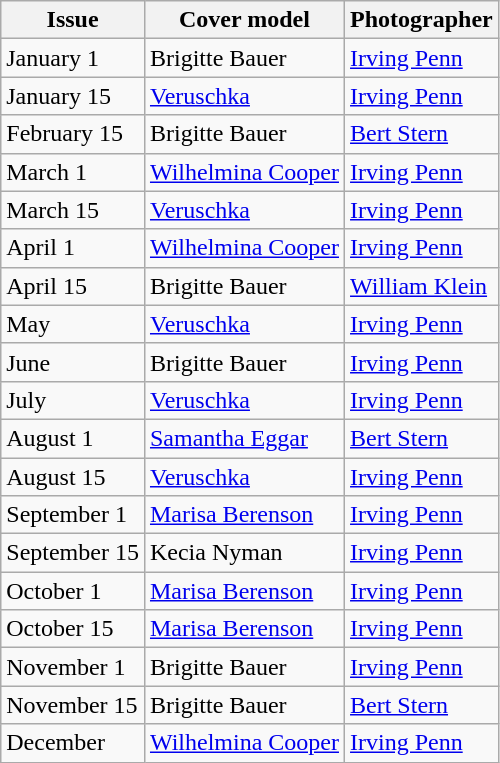<table class="sortable wikitable">
<tr>
<th>Issue</th>
<th>Cover model</th>
<th>Photographer</th>
</tr>
<tr>
<td>January 1</td>
<td>Brigitte Bauer</td>
<td><a href='#'>Irving Penn</a></td>
</tr>
<tr>
<td>January 15</td>
<td><a href='#'>Veruschka</a></td>
<td><a href='#'>Irving Penn</a></td>
</tr>
<tr>
<td>February 15</td>
<td>Brigitte Bauer</td>
<td><a href='#'>Bert Stern</a></td>
</tr>
<tr>
<td>March 1</td>
<td><a href='#'>Wilhelmina Cooper</a></td>
<td><a href='#'>Irving Penn</a></td>
</tr>
<tr>
<td>March 15</td>
<td><a href='#'>Veruschka</a></td>
<td><a href='#'>Irving Penn</a></td>
</tr>
<tr>
<td>April 1</td>
<td><a href='#'>Wilhelmina Cooper</a></td>
<td><a href='#'>Irving Penn</a></td>
</tr>
<tr>
<td>April 15</td>
<td>Brigitte Bauer</td>
<td><a href='#'>William Klein</a></td>
</tr>
<tr>
<td>May</td>
<td><a href='#'>Veruschka</a></td>
<td><a href='#'>Irving Penn</a></td>
</tr>
<tr>
<td>June</td>
<td>Brigitte Bauer</td>
<td><a href='#'>Irving Penn</a></td>
</tr>
<tr>
<td>July</td>
<td><a href='#'>Veruschka</a></td>
<td><a href='#'>Irving Penn</a></td>
</tr>
<tr>
<td>August 1</td>
<td><a href='#'>Samantha Eggar</a></td>
<td><a href='#'>Bert Stern</a></td>
</tr>
<tr>
<td>August 15</td>
<td><a href='#'>Veruschka</a></td>
<td><a href='#'>Irving Penn</a></td>
</tr>
<tr>
<td>September 1</td>
<td><a href='#'>Marisa Berenson</a></td>
<td><a href='#'>Irving Penn</a></td>
</tr>
<tr>
<td>September 15</td>
<td>Kecia Nyman</td>
<td><a href='#'>Irving Penn</a></td>
</tr>
<tr>
<td>October 1</td>
<td><a href='#'>Marisa Berenson</a></td>
<td><a href='#'>Irving Penn</a></td>
</tr>
<tr>
<td>October 15</td>
<td><a href='#'>Marisa Berenson</a></td>
<td><a href='#'>Irving Penn</a></td>
</tr>
<tr>
<td>November 1</td>
<td>Brigitte Bauer</td>
<td><a href='#'>Irving Penn</a></td>
</tr>
<tr>
<td>November 15</td>
<td>Brigitte Bauer</td>
<td><a href='#'>Bert Stern</a></td>
</tr>
<tr>
<td>December</td>
<td><a href='#'>Wilhelmina Cooper</a></td>
<td><a href='#'>Irving Penn</a></td>
</tr>
</table>
